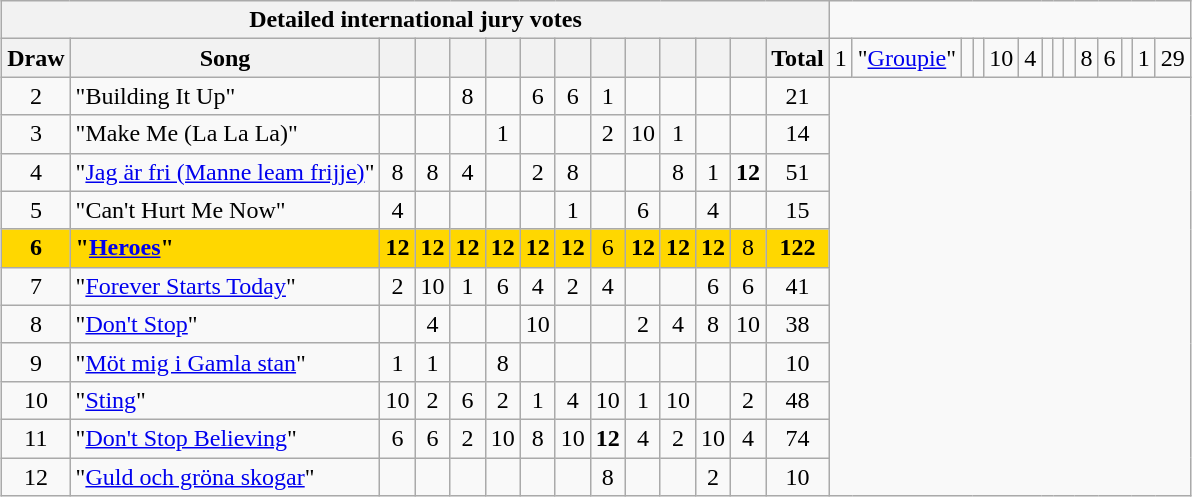<table class="sortable wikitable" style="margin: 1em auto 1em auto; text-align:center;">
<tr>
<th colspan="14">Detailed international jury votes</th>
</tr>
<tr>
<th rowspan="2">Draw</th>
<th rowspan="2">Song</th>
<th rowspan="2"></th>
<th rowspan="2"></th>
<th rowspan="2"></th>
<th rowspan="2"></th>
<th rowspan="2"></th>
<th rowspan="2"></th>
<th rowspan="2"></th>
<th rowspan="2"></th>
<th rowspan="2"></th>
<th rowspan="2"></th>
<th rowspan="2"></th>
<th rowspan="2">Total</th>
</tr>
<tr>
<td>1</td>
<td align="left">"<a href='#'>Groupie</a>"</td>
<td></td>
<td></td>
<td>10</td>
<td>4</td>
<td></td>
<td></td>
<td></td>
<td>8</td>
<td>6</td>
<td></td>
<td>1</td>
<td>29</td>
</tr>
<tr>
<td>2</td>
<td align="left">"Building It Up"</td>
<td></td>
<td></td>
<td>8</td>
<td></td>
<td>6</td>
<td>6</td>
<td>1</td>
<td></td>
<td></td>
<td></td>
<td></td>
<td>21</td>
</tr>
<tr>
<td>3</td>
<td align="left">"Make Me (La La La)"</td>
<td></td>
<td></td>
<td></td>
<td>1</td>
<td></td>
<td></td>
<td>2</td>
<td>10</td>
<td>1</td>
<td></td>
<td></td>
<td>14</td>
</tr>
<tr>
<td>4</td>
<td align="left">"<a href='#'>Jag är fri (Manne leam frijje)</a>"</td>
<td>8</td>
<td>8</td>
<td>4</td>
<td></td>
<td>2</td>
<td>8</td>
<td></td>
<td></td>
<td>8</td>
<td>1</td>
<td><strong>12</strong></td>
<td>51</td>
</tr>
<tr>
<td>5</td>
<td align="left">"Can't Hurt Me Now"</td>
<td>4</td>
<td></td>
<td></td>
<td></td>
<td></td>
<td>1</td>
<td></td>
<td>6</td>
<td></td>
<td>4</td>
<td></td>
<td>15</td>
</tr>
<tr style="background: gold; font-weight: bold;">
<td><strong>6</strong></td>
<td align="left">"<a href='#'>Heroes</a>"</td>
<td>12</td>
<td>12</td>
<td>12</td>
<td>12</td>
<td>12</td>
<td>12</td>
<td style="font-weight: normal;">6</td>
<td>12</td>
<td>12</td>
<td>12</td>
<td style="font-weight: normal;">8</td>
<td>122</td>
</tr>
<tr>
<td>7</td>
<td align="left">"<a href='#'>Forever Starts Today</a>"</td>
<td>2</td>
<td>10</td>
<td>1</td>
<td>6</td>
<td>4</td>
<td>2</td>
<td>4</td>
<td></td>
<td></td>
<td>6</td>
<td>6</td>
<td>41</td>
</tr>
<tr>
<td>8</td>
<td align="left">"<a href='#'>Don't Stop</a>"</td>
<td></td>
<td>4</td>
<td></td>
<td></td>
<td>10</td>
<td></td>
<td></td>
<td>2</td>
<td>4</td>
<td>8</td>
<td>10</td>
<td>38</td>
</tr>
<tr>
<td>9</td>
<td align="left">"<a href='#'>Möt mig i Gamla stan</a>"</td>
<td>1</td>
<td>1</td>
<td></td>
<td>8</td>
<td></td>
<td></td>
<td></td>
<td></td>
<td></td>
<td></td>
<td></td>
<td>10</td>
</tr>
<tr>
<td>10</td>
<td align="left">"<a href='#'>Sting</a>"</td>
<td>10</td>
<td>2</td>
<td>6</td>
<td>2</td>
<td>1</td>
<td>4</td>
<td>10</td>
<td>1</td>
<td>10</td>
<td></td>
<td>2</td>
<td>48</td>
</tr>
<tr>
<td>11</td>
<td align="left">"<a href='#'>Don't Stop Believing</a>"</td>
<td>6</td>
<td>6</td>
<td>2</td>
<td>10</td>
<td>8</td>
<td>10</td>
<td><strong>12</strong></td>
<td>4</td>
<td>2</td>
<td>10</td>
<td>4</td>
<td>74</td>
</tr>
<tr>
<td>12</td>
<td align="left">"<a href='#'>Guld och gröna skogar</a>"</td>
<td></td>
<td></td>
<td></td>
<td></td>
<td></td>
<td></td>
<td>8</td>
<td></td>
<td></td>
<td>2</td>
<td></td>
<td>10</td>
</tr>
</table>
